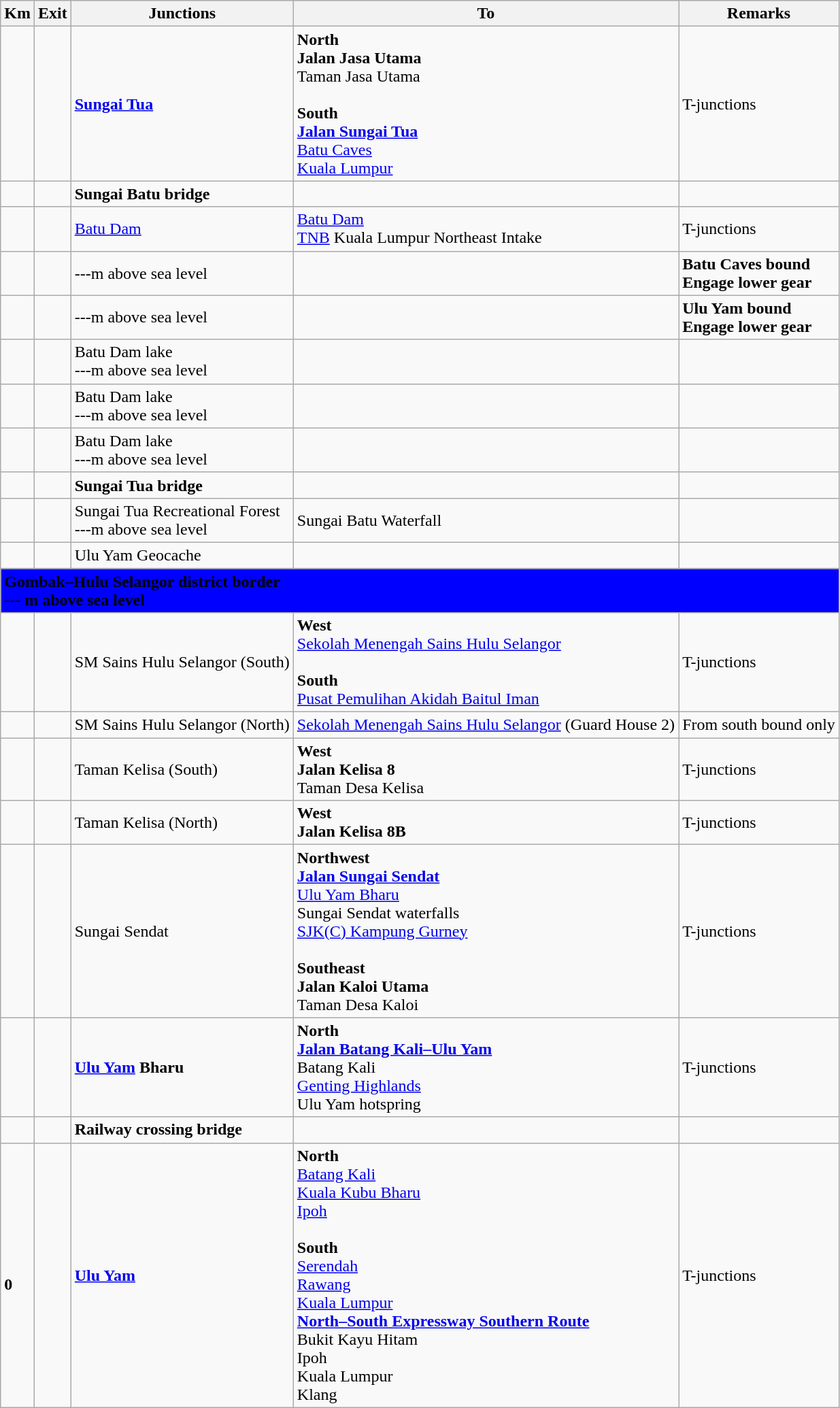<table class="wikitable">
<tr>
<th>Km</th>
<th>Exit</th>
<th>Junctions</th>
<th>To</th>
<th>Remarks</th>
</tr>
<tr>
<td></td>
<td></td>
<td><strong><a href='#'>Sungai Tua</a></strong></td>
<td><strong>North</strong><br><strong>Jalan Jasa Utama</strong><br>Taman Jasa Utama<br><br><strong>South</strong><br> <strong><a href='#'>Jalan Sungai Tua</a></strong><br> <a href='#'>Batu Caves</a><br> <a href='#'>Kuala Lumpur</a></td>
<td>T-junctions</td>
</tr>
<tr>
<td></td>
<td></td>
<td><strong>Sungai Batu bridge</strong></td>
<td></td>
<td></td>
</tr>
<tr>
<td></td>
<td></td>
<td><a href='#'>Batu Dam</a></td>
<td><a href='#'>Batu Dam</a><br><a href='#'>TNB</a> Kuala Lumpur Northeast Intake</td>
<td>T-junctions</td>
</tr>
<tr>
<td></td>
<td></td>
<td>---m above sea level</td>
<td></td>
<td><strong>Batu Caves bound</strong><br><strong>Engage lower gear</strong></td>
</tr>
<tr>
<td></td>
<td></td>
<td>---m above sea level</td>
<td></td>
<td><strong>Ulu Yam bound</strong><br><strong>Engage lower gear</strong></td>
</tr>
<tr>
<td></td>
<td></td>
<td>  Batu Dam lake<br>---m above sea level</td>
<td></td>
<td></td>
</tr>
<tr>
<td></td>
<td></td>
<td> Batu Dam lake<br>---m above sea level</td>
<td></td>
<td></td>
</tr>
<tr>
<td></td>
<td></td>
<td> Batu Dam lake<br>---m above sea level</td>
<td></td>
<td></td>
</tr>
<tr>
<td></td>
<td></td>
<td><strong>Sungai Tua bridge</strong></td>
<td></td>
<td></td>
</tr>
<tr>
<td></td>
<td></td>
<td> Sungai Tua Recreational Forest<br>---m above sea level</td>
<td>Sungai Batu Waterfall<br></td>
<td></td>
</tr>
<tr>
<td></td>
<td></td>
<td>Ulu Yam Geocache</td>
<td></td>
<td></td>
</tr>
<tr>
<td style="width:600px" colspan="6" style="text-align:center" bgcolor="blue"><strong><span>Gombak–Hulu Selangor district border<br>--- m above sea level</span></strong></td>
</tr>
<tr>
<td></td>
<td></td>
<td>SM Sains Hulu Selangor (South)</td>
<td><strong>West</strong><br><a href='#'>Sekolah Menengah Sains Hulu Selangor</a><br><br><strong>South</strong><br><a href='#'>Pusat Pemulihan Akidah Baitul Iman</a></td>
<td>T-junctions</td>
</tr>
<tr>
<td></td>
<td></td>
<td>SM Sains Hulu Selangor (North)</td>
<td><a href='#'>Sekolah Menengah Sains Hulu Selangor</a> (Guard House 2)</td>
<td>From south bound only</td>
</tr>
<tr>
<td></td>
<td></td>
<td>Taman Kelisa (South)</td>
<td><strong>West</strong><br><strong>Jalan Kelisa 8</strong><br>Taman Desa Kelisa</td>
<td>T-junctions</td>
</tr>
<tr>
<td></td>
<td></td>
<td>Taman Kelisa (North)</td>
<td><strong>West</strong><br><strong>Jalan Kelisa 8B</strong></td>
<td>T-junctions</td>
</tr>
<tr>
<td></td>
<td></td>
<td>Sungai Sendat</td>
<td><strong>Northwest</strong><br> <strong><a href='#'>Jalan Sungai Sendat</a></strong><br><a href='#'>Ulu Yam Bharu</a><br>Sungai Sendat waterfalls<br><a href='#'>SJK(C) Kampung Gurney</a><br><br><strong>Southeast</strong><br><strong>Jalan Kaloi Utama</strong><br>Taman Desa Kaloi</td>
<td>T-junctions</td>
</tr>
<tr>
<td></td>
<td></td>
<td><strong><a href='#'>Ulu Yam</a> Bharu</strong></td>
<td><strong>North</strong><br> <strong><a href='#'>Jalan Batang Kali–Ulu Yam</a></strong><br> Batang Kali<br> <a href='#'>Genting Highlands</a><br>Ulu Yam hotspring</td>
<td>T-junctions</td>
</tr>
<tr>
<td></td>
<td></td>
<td><strong>Railway crossing bridge</strong></td>
<td></td>
<td></td>
</tr>
<tr>
<td><br><strong>0</strong></td>
<td></td>
<td><strong><a href='#'>Ulu Yam</a></strong></td>
<td><strong>North</strong><br> <a href='#'>Batang Kali</a><br> <a href='#'>Kuala Kubu Bharu</a><br> <a href='#'>Ipoh</a><br><br><strong>South</strong><br> <a href='#'>Serendah</a><br> <a href='#'>Rawang</a><br> <a href='#'>Kuala Lumpur</a><br>  <strong><a href='#'>North–South Expressway Southern Route</a></strong><br>Bukit Kayu Hitam<br>Ipoh<br>Kuala Lumpur<br>Klang</td>
<td>T-junctions</td>
</tr>
</table>
